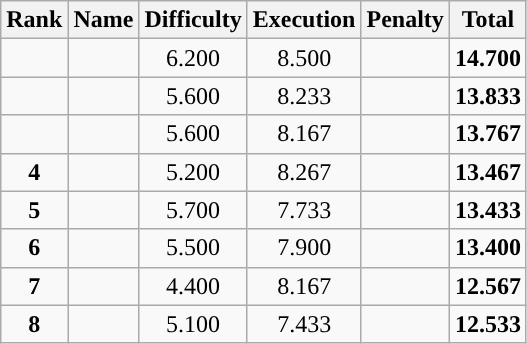<table class="wikitable sortable" style="text-align:center">
<tr>
<th>Rank</th>
<th>Name</th>
<th>Difficulty</th>
<th>Execution</th>
<th>Penalty</th>
<th>Total</th>
</tr>
<tr>
<td></td>
<td align="left"></td>
<td>6.200</td>
<td>8.500</td>
<td></td>
<td><strong>14.700</strong></td>
</tr>
<tr>
<td></td>
<td align="left"></td>
<td>5.600</td>
<td>8.233</td>
<td></td>
<td><strong>13.833</strong></td>
</tr>
<tr>
<td></td>
<td align="left"></td>
<td>5.600</td>
<td>8.167</td>
<td></td>
<td><strong>13.767</strong></td>
</tr>
<tr>
<td><strong>4</strong></td>
<td align="left"></td>
<td>5.200</td>
<td>8.267</td>
<td></td>
<td><strong>13.467</strong></td>
</tr>
<tr>
<td><strong>5</strong></td>
<td align="left"></td>
<td>5.700</td>
<td>7.733</td>
<td></td>
<td><strong>13.433</strong></td>
</tr>
<tr>
<td><strong>6</strong></td>
<td align="left"></td>
<td>5.500</td>
<td>7.900</td>
<td></td>
<td><strong>13.400</strong></td>
</tr>
<tr>
<td><strong>7</strong></td>
<td align="left"></td>
<td>4.400</td>
<td>8.167</td>
<td></td>
<td><strong>12.567</strong></td>
</tr>
<tr>
<td><strong>8</strong></td>
<td align="left"></td>
<td>5.100</td>
<td>7.433</td>
<td></td>
<td><strong>12.533</strong></td>
</tr>
</table>
